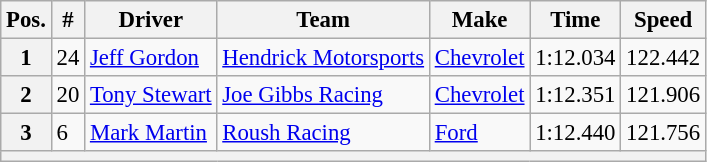<table class="wikitable" style="font-size:95%">
<tr>
<th>Pos.</th>
<th>#</th>
<th>Driver</th>
<th>Team</th>
<th>Make</th>
<th>Time</th>
<th>Speed</th>
</tr>
<tr>
<th>1</th>
<td>24</td>
<td><a href='#'>Jeff Gordon</a></td>
<td><a href='#'>Hendrick Motorsports</a></td>
<td><a href='#'>Chevrolet</a></td>
<td>1:12.034</td>
<td>122.442</td>
</tr>
<tr>
<th>2</th>
<td>20</td>
<td><a href='#'>Tony Stewart</a></td>
<td><a href='#'>Joe Gibbs Racing</a></td>
<td><a href='#'>Chevrolet</a></td>
<td>1:12.351</td>
<td>121.906</td>
</tr>
<tr>
<th>3</th>
<td>6</td>
<td><a href='#'>Mark Martin</a></td>
<td><a href='#'>Roush Racing</a></td>
<td><a href='#'>Ford</a></td>
<td>1:12.440</td>
<td>121.756</td>
</tr>
<tr>
<th colspan="7"></th>
</tr>
</table>
